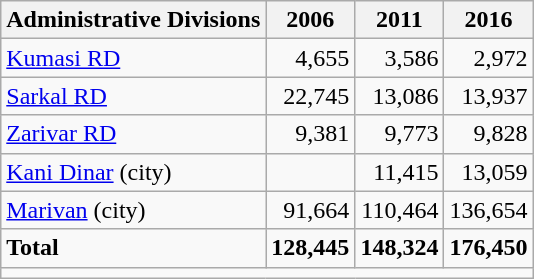<table class="wikitable">
<tr>
<th>Administrative Divisions</th>
<th>2006</th>
<th>2011</th>
<th>2016</th>
</tr>
<tr>
<td><a href='#'>Kumasi RD</a></td>
<td style="text-align: right;">4,655</td>
<td style="text-align: right;">3,586</td>
<td style="text-align: right;">2,972</td>
</tr>
<tr>
<td><a href='#'>Sarkal RD</a></td>
<td style="text-align: right;">22,745</td>
<td style="text-align: right;">13,086</td>
<td style="text-align: right;">13,937</td>
</tr>
<tr>
<td><a href='#'>Zarivar RD</a></td>
<td style="text-align: right;">9,381</td>
<td style="text-align: right;">9,773</td>
<td style="text-align: right;">9,828</td>
</tr>
<tr>
<td><a href='#'>Kani Dinar</a> (city)</td>
<td style="text-align: right;"></td>
<td style="text-align: right;">11,415</td>
<td style="text-align: right;">13,059</td>
</tr>
<tr>
<td><a href='#'>Marivan</a> (city)</td>
<td style="text-align: right;">91,664</td>
<td style="text-align: right;">110,464</td>
<td style="text-align: right;">136,654</td>
</tr>
<tr>
<td><strong>Total</strong></td>
<td style="text-align: right;"><strong>128,445</strong></td>
<td style="text-align: right;"><strong>148,324</strong></td>
<td style="text-align: right;"><strong>176,450</strong></td>
</tr>
<tr>
<td colspan=4></td>
</tr>
</table>
